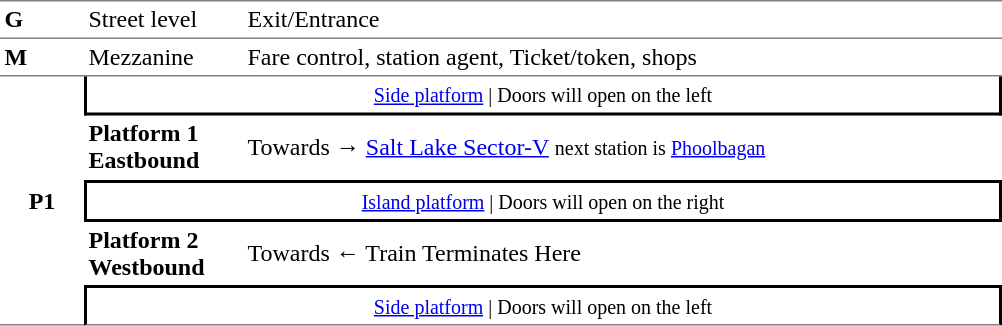<table border="0" cellspacing="0" cellpadding="3">
<tr>
<td width="50" valign="top" style="border-top:solid 1px gray;border-bottom:solid 1px gray;"><strong>G</strong></td>
<td width="100" valign="top" style="border-top:solid 1px gray;border-bottom:solid 1px gray;">Street level</td>
<td width="500" valign="top" style="border-top:solid 1px gray;border-bottom:solid 1px gray;">Exit/Entrance</td>
</tr>
<tr>
<td style="border-bottom:solid 1px gray;"><strong>M</strong></td>
<td style="border-bottom:solid 1px gray;">Mezzanine</td>
<td style="border-bottom:solid 1px gray;">Fare control, station agent, Ticket/token, shops</td>
</tr>
<tr>
<td rowspan="5" style="border-bottom:solid 1px grey;text-align:center;"><strong>P1</strong></td>
<td colspan="2" style="border-right:solid 2px black;border-left:solid 2px black;border-bottom:solid 2px black;text-align:center;"><small><a href='#'>Side platform</a> | Doors will open on the left </small></td>
</tr>
<tr>
<td width="100" style="border-bottom:solid 1px white;"><span><strong>Platform 1</strong><br><strong>Eastbound</strong></span></td>
<td width="500" style="border-bottom:solid 1px white;">Towards → <a href='#'>Salt Lake Sector-V</a> <small>next station is <a href='#'>Phoolbagan</a></small></td>
</tr>
<tr>
<td colspan="2" style="border-top:solid 2px black;border-right:solid 2px black;border-left:solid 2px black;border-bottom:solid 2px black;text-align:center;"><small><a href='#'>Island platform</a> | Doors will open on the right </small></td>
</tr>
<tr>
<td width="100"><span><strong>Platform 2</strong><br><strong>Westbound</strong></span></td>
<td width="500">Towards ← Train Terminates Here</td>
</tr>
<tr>
<td colspan="2" style="border-top:solid 2px black;border-right:solid 2px black;border-left:solid 2px black;border-bottom:solid 1px gray;text-align:center;"><small><a href='#'>Side platform</a> | Doors will open on the left </small></td>
</tr>
</table>
